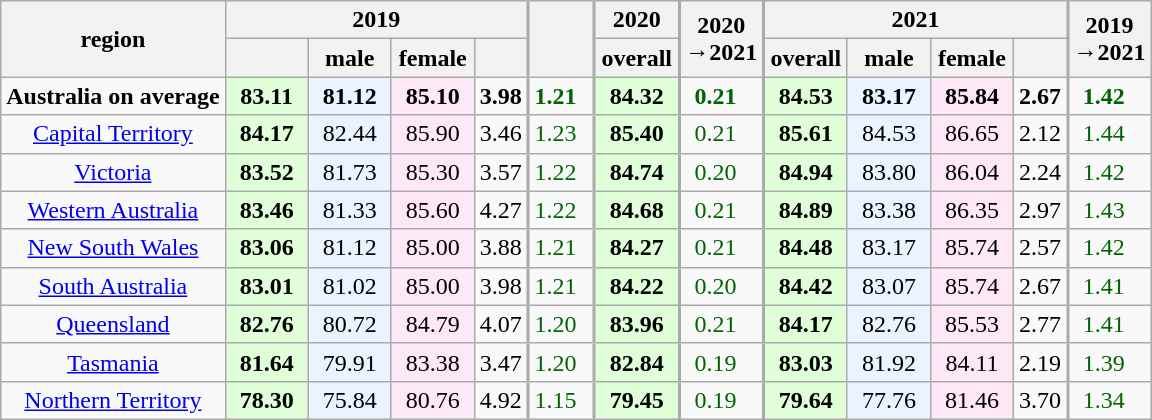<table class="wikitable sortable mw-datatable static-row-numbers sort-under col1left col6right col8right col13right" style="text-align:center;">
<tr>
<th rowspan=2 style="vertical-align:middle;">region</th>
<th colspan=4>2019</th>
<th rowspan=2 style="vertical-align:middle;border-left-width:2px;"></th>
<th style="border-left-width:2px;">2020</th>
<th rowspan=2 style="vertical-align:middle;border-left-width:2px;">2020<br>→2021</th>
<th colspan=4 style="border-left-width:2px;">2021</th>
<th rowspan=2 style="vertical-align:middle;border-left-width:2px;">2019<br>→2021</th>
</tr>
<tr>
<th style="vertical-align:middle;min-width:3em;"></th>
<th style="vertical-align:middle;min-width:3em;">male</th>
<th style="vertical-align:middle;min-width:3em;">female</th>
<th></th>
<th style="vertical-align:middle;min-width:3em;border-left-width:2px;">overall</th>
<th style="vertical-align:middle;min-width:3em;border-left-width:2px;">overall</th>
<th style="vertical-align:middle;min-width:3em;">male</th>
<th style="vertical-align:middle;min-width:3em;">female</th>
<th></th>
</tr>
<tr class=static-row-header>
<td><strong>Australia on average</strong></td>
<td style="background:#e0ffd8;"><strong>83.11</strong></td>
<td style="background:#eaf3ff;"><strong>81.12</strong></td>
<td style="background:#fee7f6;"><strong>85.10</strong></td>
<td><strong>3.98</strong></td>
<td style="padding-right:1.5ex;color:darkgreen;border-left-width:2px;"><strong>1.21</strong></td>
<td style="background:#e0ffd8;border-left-width:2px;"><strong>84.32</strong></td>
<td style="padding-right:1.5ex;color:darkgreen;border-left-width:2px;"><strong>0.21</strong></td>
<td style="background:#e0ffd8;border-left-width:2px;"><strong>84.53</strong></td>
<td style="background:#eaf3ff;"><strong>83.17</strong></td>
<td style="background:#fee7f6;"><strong>85.84</strong></td>
<td><strong>2.67</strong></td>
<td style="padding-right:1.5ex;color:darkgreen;border-left-width:2px;"><strong>1.42</strong></td>
</tr>
<tr>
<td><a href='#'>Capital Territory</a></td>
<td style="background:#e0ffd8;"><strong>84.17</strong></td>
<td style="background:#eaf3ff;">82.44</td>
<td style="background:#fee7f6;">85.90</td>
<td>3.46</td>
<td style="padding-right:1.5ex;color:darkgreen;border-left-width:2px;">1.23</td>
<td style="background:#e0ffd8;border-left-width:2px;"><strong>85.40</strong></td>
<td style="padding-right:1.5ex;color:darkgreen;border-left-width:2px;">0.21</td>
<td style="background:#e0ffd8;border-left-width:2px;"><strong>85.61</strong></td>
<td style="background:#eaf3ff;">84.53</td>
<td style="background:#fee7f6;">86.65</td>
<td>2.12</td>
<td style="padding-right:1.5ex;color:darkgreen;border-left-width:2px;">1.44</td>
</tr>
<tr>
<td><a href='#'>Victoria</a></td>
<td style="background:#e0ffd8;"><strong>83.52</strong></td>
<td style="background:#eaf3ff;">81.73</td>
<td style="background:#fee7f6;">85.30</td>
<td>3.57</td>
<td style="padding-right:1.5ex;color:darkgreen;border-left-width:2px;">1.22</td>
<td style="background:#e0ffd8;border-left-width:2px;"><strong>84.74</strong></td>
<td style="padding-right:1.5ex;color:darkgreen;border-left-width:2px;">0.20</td>
<td style="background:#e0ffd8;border-left-width:2px;"><strong>84.94</strong></td>
<td style="background:#eaf3ff;">83.80</td>
<td style="background:#fee7f6;">86.04</td>
<td>2.24</td>
<td style="padding-right:1.5ex;color:darkgreen;border-left-width:2px;">1.42</td>
</tr>
<tr>
<td><a href='#'>Western Australia</a></td>
<td style="background:#e0ffd8;"><strong>83.46</strong></td>
<td style="background:#eaf3ff;">81.33</td>
<td style="background:#fee7f6;">85.60</td>
<td>4.27</td>
<td style="padding-right:1.5ex;color:darkgreen;border-left-width:2px;">1.22</td>
<td style="background:#e0ffd8;border-left-width:2px;"><strong>84.68</strong></td>
<td style="padding-right:1.5ex;color:darkgreen;border-left-width:2px;">0.21</td>
<td style="background:#e0ffd8;border-left-width:2px;"><strong>84.89</strong></td>
<td style="background:#eaf3ff;">83.38</td>
<td style="background:#fee7f6;">86.35</td>
<td>2.97</td>
<td style="padding-right:1.5ex;color:darkgreen;border-left-width:2px;">1.43</td>
</tr>
<tr>
<td><a href='#'>New South Wales</a></td>
<td style="background:#e0ffd8;"><strong>83.06</strong></td>
<td style="background:#eaf3ff;">81.12</td>
<td style="background:#fee7f6;">85.00</td>
<td>3.88</td>
<td style="padding-right:1.5ex;color:darkgreen;border-left-width:2px;">1.21</td>
<td style="background:#e0ffd8;border-left-width:2px;"><strong>84.27</strong></td>
<td style="padding-right:1.5ex;color:darkgreen;border-left-width:2px;">0.21</td>
<td style="background:#e0ffd8;border-left-width:2px;"><strong>84.48</strong></td>
<td style="background:#eaf3ff;">83.17</td>
<td style="background:#fee7f6;">85.74</td>
<td>2.57</td>
<td style="padding-right:1.5ex;color:darkgreen;border-left-width:2px;">1.42</td>
</tr>
<tr>
<td><a href='#'>South Australia</a></td>
<td style="background:#e0ffd8;"><strong>83.01</strong></td>
<td style="background:#eaf3ff;">81.02</td>
<td style="background:#fee7f6;">85.00</td>
<td>3.98</td>
<td style="padding-right:1.5ex;color:darkgreen;border-left-width:2px;">1.21</td>
<td style="background:#e0ffd8;border-left-width:2px;"><strong>84.22</strong></td>
<td style="padding-right:1.5ex;color:darkgreen;border-left-width:2px;">0.20</td>
<td style="background:#e0ffd8;border-left-width:2px;"><strong>84.42</strong></td>
<td style="background:#eaf3ff;">83.07</td>
<td style="background:#fee7f6;">85.74</td>
<td>2.67</td>
<td style="padding-right:1.5ex;color:darkgreen;border-left-width:2px;">1.41</td>
</tr>
<tr>
<td><a href='#'>Queensland</a></td>
<td style="background:#e0ffd8;"><strong>82.76</strong></td>
<td style="background:#eaf3ff;">80.72</td>
<td style="background:#fee7f6;">84.79</td>
<td>4.07</td>
<td style="padding-right:1.5ex;color:darkgreen;border-left-width:2px;">1.20</td>
<td style="background:#e0ffd8;border-left-width:2px;"><strong>83.96</strong></td>
<td style="padding-right:1.5ex;color:darkgreen;border-left-width:2px;">0.21</td>
<td style="background:#e0ffd8;border-left-width:2px;"><strong>84.17</strong></td>
<td style="background:#eaf3ff;">82.76</td>
<td style="background:#fee7f6;">85.53</td>
<td>2.77</td>
<td style="padding-right:1.5ex;color:darkgreen;border-left-width:2px;">1.41</td>
</tr>
<tr>
<td><a href='#'>Tasmania</a></td>
<td style="background:#e0ffd8;"><strong>81.64</strong></td>
<td style="background:#eaf3ff;">79.91</td>
<td style="background:#fee7f6;">83.38</td>
<td>3.47</td>
<td style="padding-right:1.5ex;color:darkgreen;border-left-width:2px;">1.20</td>
<td style="background:#e0ffd8;border-left-width:2px;"><strong>82.84</strong></td>
<td style="padding-right:1.5ex;color:darkgreen;border-left-width:2px;">0.19</td>
<td style="background:#e0ffd8;border-left-width:2px;"><strong>83.03</strong></td>
<td style="background:#eaf3ff;">81.92</td>
<td style="background:#fee7f6;">84.11</td>
<td>2.19</td>
<td style="padding-right:1.5ex;color:darkgreen;border-left-width:2px;">1.39</td>
</tr>
<tr>
<td><a href='#'>Northern Territory</a></td>
<td style="background:#e0ffd8;"><strong>78.30</strong></td>
<td style="background:#eaf3ff;">75.84</td>
<td style="background:#fee7f6;">80.76</td>
<td>4.92</td>
<td style="padding-right:1.5ex;color:darkgreen;border-left-width:2px;">1.15</td>
<td style="background:#e0ffd8;border-left-width:2px;"><strong>79.45</strong></td>
<td style="padding-right:1.5ex;color:darkgreen;border-left-width:2px;">0.19</td>
<td style="background:#e0ffd8;border-left-width:2px;"><strong>79.64</strong></td>
<td style="background:#eaf3ff;">77.76</td>
<td style="background:#fee7f6;">81.46</td>
<td>3.70</td>
<td style="padding-right:1.5ex;color:darkgreen;border-left-width:2px;">1.34</td>
</tr>
</table>
